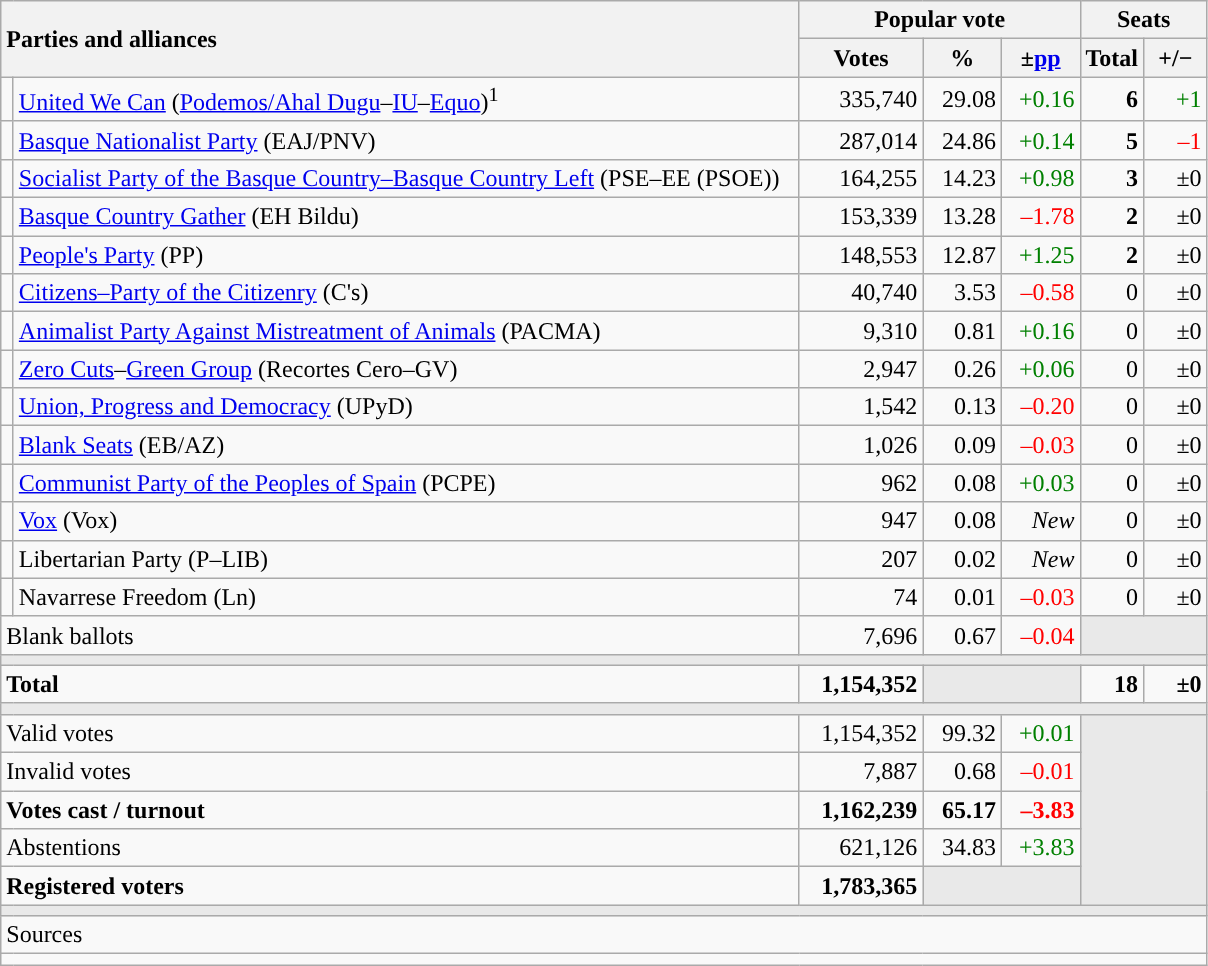<table class="wikitable" style="text-align:right;">
<tr>
<th style="text-align:left;" rowspan="2" colspan="2" width="525">Parties and alliances</th>
<th colspan="3">Popular vote</th>
<th colspan="2">Seats</th>
</tr>
<tr>
<th width="75">Votes</th>
<th width="45">%</th>
<th width="45">±<a href='#'>pp</a></th>
<th width="35">Total</th>
<th width="35">+/−</th>
</tr>
<tr>
<td width="1" style="color:inherit;background:"></td>
<td align="left"><a href='#'>United We Can</a> (<a href='#'>Podemos/Ahal Dugu</a>–<a href='#'>IU</a>–<a href='#'>Equo</a>)<sup>1</sup></td>
<td>335,740</td>
<td>29.08</td>
<td style="color:green;">+0.16</td>
<td><strong>6</strong></td>
<td style="color:green;">+1</td>
</tr>
<tr>
<td style="color:inherit;background:"></td>
<td align="left"><a href='#'>Basque Nationalist Party</a> (EAJ/PNV)</td>
<td>287,014</td>
<td>24.86</td>
<td style="color:green;">+0.14</td>
<td><strong>5</strong></td>
<td style="color:red;">–1</td>
</tr>
<tr>
<td style="color:inherit;background:"></td>
<td align="left"><a href='#'>Socialist Party of the Basque Country–Basque Country Left</a> (PSE–EE (PSOE))</td>
<td>164,255</td>
<td>14.23</td>
<td style="color:green;">+0.98</td>
<td><strong>3</strong></td>
<td>±0</td>
</tr>
<tr>
<td style="color:inherit;background:"></td>
<td align="left"><a href='#'>Basque Country Gather</a> (EH Bildu)</td>
<td>153,339</td>
<td>13.28</td>
<td style="color:red;">–1.78</td>
<td><strong>2</strong></td>
<td>±0</td>
</tr>
<tr>
<td style="color:inherit;background:"></td>
<td align="left"><a href='#'>People's Party</a> (PP)</td>
<td>148,553</td>
<td>12.87</td>
<td style="color:green;">+1.25</td>
<td><strong>2</strong></td>
<td>±0</td>
</tr>
<tr>
<td style="color:inherit;background:"></td>
<td align="left"><a href='#'>Citizens–Party of the Citizenry</a> (C's)</td>
<td>40,740</td>
<td>3.53</td>
<td style="color:red;">–0.58</td>
<td>0</td>
<td>±0</td>
</tr>
<tr>
<td style="color:inherit;background:"></td>
<td align="left"><a href='#'>Animalist Party Against Mistreatment of Animals</a> (PACMA)</td>
<td>9,310</td>
<td>0.81</td>
<td style="color:green;">+0.16</td>
<td>0</td>
<td>±0</td>
</tr>
<tr>
<td style="color:inherit;background:"></td>
<td align="left"><a href='#'>Zero Cuts</a>–<a href='#'>Green Group</a> (Recortes Cero–GV)</td>
<td>2,947</td>
<td>0.26</td>
<td style="color:green;">+0.06</td>
<td>0</td>
<td>±0</td>
</tr>
<tr>
<td style="color:inherit;background:"></td>
<td align="left"><a href='#'>Union, Progress and Democracy</a> (UPyD)</td>
<td>1,542</td>
<td>0.13</td>
<td style="color:red;">–0.20</td>
<td>0</td>
<td>±0</td>
</tr>
<tr>
<td style="color:inherit;background:"></td>
<td align="left"><a href='#'>Blank Seats</a> (EB/AZ)</td>
<td>1,026</td>
<td>0.09</td>
<td style="color:red;">–0.03</td>
<td>0</td>
<td>±0</td>
</tr>
<tr>
<td style="color:inherit;background:"></td>
<td align="left"><a href='#'>Communist Party of the Peoples of Spain</a> (PCPE)</td>
<td>962</td>
<td>0.08</td>
<td style="color:green;">+0.03</td>
<td>0</td>
<td>±0</td>
</tr>
<tr>
<td style="color:inherit;background:"></td>
<td align="left"><a href='#'>Vox</a> (Vox)</td>
<td>947</td>
<td>0.08</td>
<td><em>New</em></td>
<td>0</td>
<td>±0</td>
</tr>
<tr>
<td style="color:inherit;background:"></td>
<td align="left">Libertarian Party (P–LIB)</td>
<td>207</td>
<td>0.02</td>
<td><em>New</em></td>
<td>0</td>
<td>±0</td>
</tr>
<tr>
<td style="color:inherit;background:"></td>
<td align="left">Navarrese Freedom (Ln)</td>
<td>74</td>
<td>0.01</td>
<td style="color:red;">–0.03</td>
<td>0</td>
<td>±0</td>
</tr>
<tr>
<td align="left" colspan="2">Blank ballots</td>
<td>7,696</td>
<td>0.67</td>
<td style="color:red;">–0.04</td>
<td bgcolor="#E9E9E9" colspan="2"></td>
</tr>
<tr>
<td colspan="7" bgcolor="#E9E9E9"></td>
</tr>
<tr style="font-weight:bold;">
<td align="left" colspan="2">Total</td>
<td>1,154,352</td>
<td bgcolor="#E9E9E9" colspan="2"></td>
<td>18</td>
<td>±0</td>
</tr>
<tr>
<td colspan="7" bgcolor="#E9E9E9"></td>
</tr>
<tr>
<td align="left" colspan="2">Valid votes</td>
<td>1,154,352</td>
<td>99.32</td>
<td style="color:green;">+0.01</td>
<td bgcolor="#E9E9E9" colspan="2" rowspan="5"></td>
</tr>
<tr>
<td align="left" colspan="2">Invalid votes</td>
<td>7,887</td>
<td>0.68</td>
<td style="color:red;">–0.01</td>
</tr>
<tr style="font-weight:bold;">
<td align="left" colspan="2">Votes cast / turnout</td>
<td>1,162,239</td>
<td>65.17</td>
<td style="color:red;">–3.83</td>
</tr>
<tr>
<td align="left" colspan="2">Abstentions</td>
<td>621,126</td>
<td>34.83</td>
<td style="color:green;">+3.83</td>
</tr>
<tr style="font-weight:bold;">
<td align="left" colspan="2">Registered voters</td>
<td>1,783,365</td>
<td bgcolor="#E9E9E9" colspan="2"></td>
</tr>
<tr>
<td colspan="7" bgcolor="#E9E9E9"></td>
</tr>
<tr>
<td align="left" colspan="7">Sources</td>
</tr>
<tr>
<td colspan="7" style="text-align:left; max-width:790px;"></td>
</tr>
</table>
